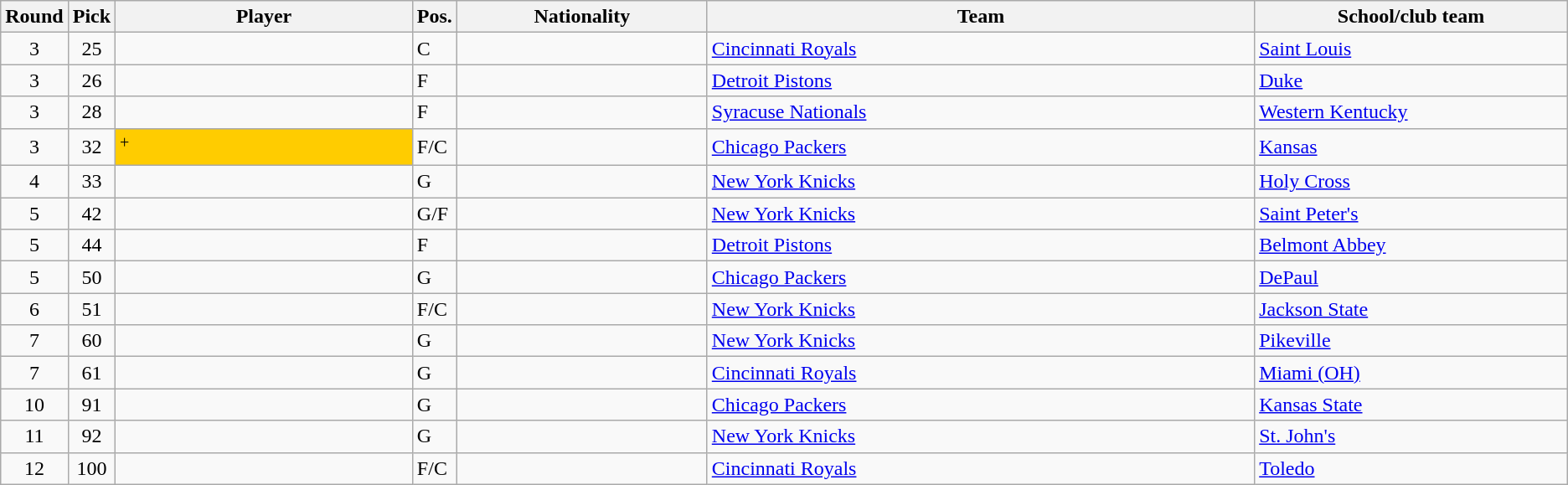<table class="wikitable sortable">
<tr>
<th width="1%">Round</th>
<th width="1%">Pick</th>
<th width="19%">Player</th>
<th width="1%">Pos.</th>
<th width="16%">Nationality</th>
<th width="35%">Team</th>
<th width="20%">School/club team</th>
</tr>
<tr>
<td align=center>3</td>
<td align=center>25</td>
<td></td>
<td>C</td>
<td></td>
<td><a href='#'>Cincinnati Royals</a></td>
<td><a href='#'>Saint Louis</a></td>
</tr>
<tr>
<td align=center>3</td>
<td align=center>26</td>
<td></td>
<td>F</td>
<td></td>
<td><a href='#'>Detroit Pistons</a></td>
<td><a href='#'>Duke</a></td>
</tr>
<tr>
<td align=center>3</td>
<td align=center>28</td>
<td></td>
<td>F</td>
<td></td>
<td><a href='#'>Syracuse Nationals</a></td>
<td><a href='#'>Western Kentucky</a></td>
</tr>
<tr>
<td align=center>3</td>
<td align=center>32</td>
<td bgcolor="#FFCC00"><sup>+</sup></td>
<td>F/C</td>
<td></td>
<td><a href='#'>Chicago Packers</a></td>
<td><a href='#'>Kansas</a></td>
</tr>
<tr>
<td align=center>4</td>
<td align=center>33</td>
<td></td>
<td>G</td>
<td></td>
<td><a href='#'>New York Knicks</a></td>
<td><a href='#'>Holy Cross</a></td>
</tr>
<tr>
<td align=center>5</td>
<td align=center>42</td>
<td></td>
<td>G/F</td>
<td></td>
<td><a href='#'>New York Knicks</a></td>
<td><a href='#'>Saint Peter's</a></td>
</tr>
<tr>
<td align=center>5</td>
<td align=center>44</td>
<td></td>
<td>F</td>
<td></td>
<td><a href='#'>Detroit Pistons</a></td>
<td><a href='#'>Belmont Abbey</a></td>
</tr>
<tr>
<td align=center>5</td>
<td align=center>50</td>
<td></td>
<td>G</td>
<td></td>
<td><a href='#'>Chicago Packers</a></td>
<td><a href='#'>DePaul</a></td>
</tr>
<tr>
<td align=center>6</td>
<td align=center>51</td>
<td></td>
<td>F/C</td>
<td></td>
<td><a href='#'>New York Knicks</a></td>
<td><a href='#'>Jackson State</a></td>
</tr>
<tr>
<td align=center>7</td>
<td align=center>60</td>
<td></td>
<td>G</td>
<td></td>
<td><a href='#'>New York Knicks</a></td>
<td><a href='#'>Pikeville</a></td>
</tr>
<tr>
<td align=center>7</td>
<td align=center>61</td>
<td></td>
<td>G</td>
<td></td>
<td><a href='#'>Cincinnati Royals</a></td>
<td><a href='#'>Miami (OH)</a></td>
</tr>
<tr>
<td align=center>10</td>
<td align=center>91</td>
<td></td>
<td>G</td>
<td></td>
<td><a href='#'>Chicago Packers</a></td>
<td><a href='#'>Kansas State</a></td>
</tr>
<tr>
<td align=center>11</td>
<td align=center>92</td>
<td></td>
<td>G</td>
<td></td>
<td><a href='#'>New York Knicks</a></td>
<td><a href='#'>St. John's</a></td>
</tr>
<tr>
<td align=center>12</td>
<td align=center>100</td>
<td></td>
<td>F/C</td>
<td></td>
<td><a href='#'>Cincinnati Royals</a></td>
<td><a href='#'>Toledo</a></td>
</tr>
</table>
